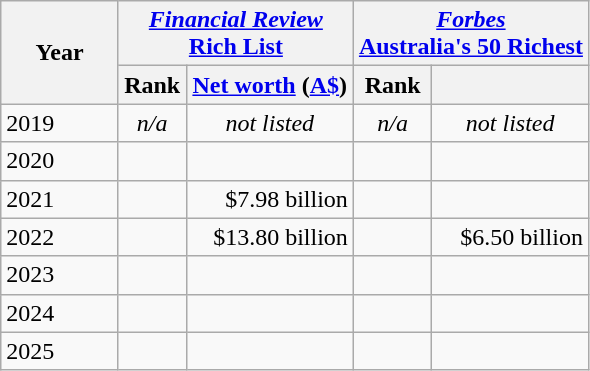<table class="wikitable">
<tr>
<th rowspan=2>Year</th>
<th colspan=2 width=40%><em><a href='#'>Financial Review</a></em><br><a href='#'>Rich List</a></th>
<th colspan=2 width=40%><em><a href='#'>Forbes</a></em><br><a href='#'>Australia's 50 Richest</a></th>
</tr>
<tr>
<th>Rank</th>
<th><a href='#'>Net worth</a> (<a href='#'>A$</a>)</th>
<th>Rank</th>
<th></th>
</tr>
<tr>
<td>2019</td>
<td align="center"><em>n/a</em></td>
<td align="center"><em>not listed</em></td>
<td align="center"><em>n/a</em></td>
<td align="center"><em>not listed</em></td>
</tr>
<tr>
<td>2020</td>
<td align="center"></td>
<td align="right"></td>
<td align="center"></td>
<td align="right"></td>
</tr>
<tr>
<td>2021</td>
<td align="center"></td>
<td align="right">$7.98 billion </td>
<td align="center"></td>
<td align="right"></td>
</tr>
<tr>
<td>2022</td>
<td align="center"></td>
<td align="right">$13.80 billion </td>
<td align="center"></td>
<td align="right">$6.50 billion</td>
</tr>
<tr>
<td>2023</td>
<td align="center"> </td>
<td align="right"></td>
<td align="center"></td>
<td align="right"></td>
</tr>
<tr>
<td>2024</td>
<td align="center"> </td>
<td align="right"></td>
<td align="center"></td>
<td align="right"></td>
</tr>
<tr>
<td>2025</td>
<td align="center"> </td>
<td align="right"></td>
<td align="center"></td>
<td align="right"></td>
</tr>
</table>
